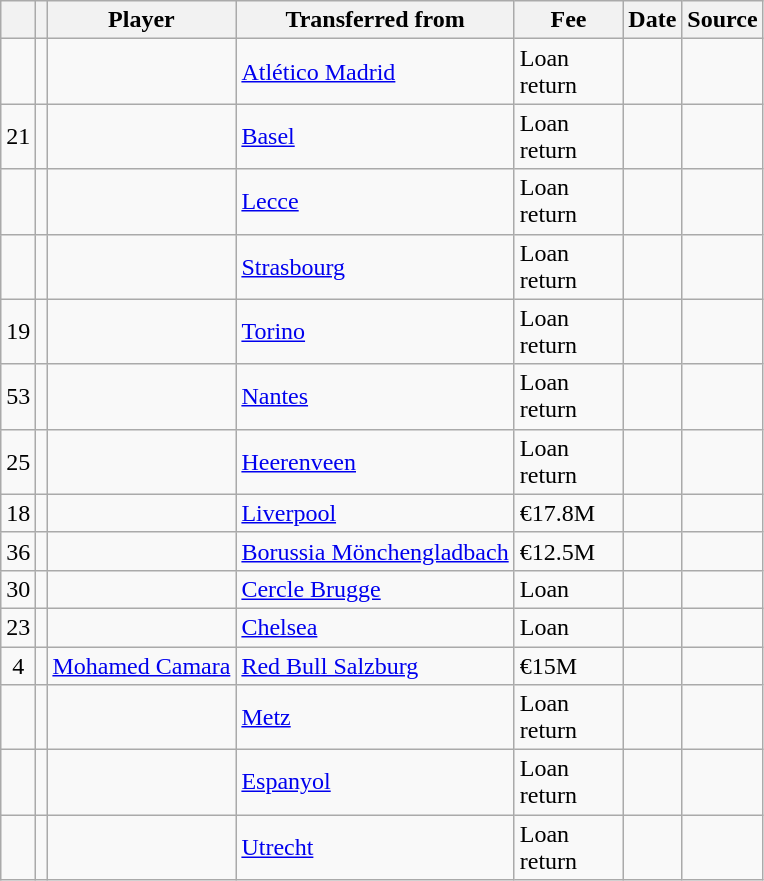<table class="wikitable plainrowheaders sortable">
<tr>
<th></th>
<th></th>
<th scope=col>Player</th>
<th>Transferred from</th>
<th !scope=col; style="width: 65px;">Fee</th>
<th scope=col>Date</th>
<th scope=col>Source</th>
</tr>
<tr>
<td align=center></td>
<td align=center></td>
<td> </td>
<td> <a href='#'>Atlético Madrid</a></td>
<td>Loan return</td>
<td></td>
<td></td>
</tr>
<tr>
<td align=center>21</td>
<td align=center></td>
<td> </td>
<td> <a href='#'>Basel</a></td>
<td>Loan return</td>
<td></td>
<td></td>
</tr>
<tr>
<td align=center></td>
<td align=center></td>
<td> </td>
<td> <a href='#'>Lecce</a></td>
<td>Loan return</td>
<td></td>
<td></td>
</tr>
<tr>
<td align=center></td>
<td align=center></td>
<td> </td>
<td> <a href='#'>Strasbourg</a></td>
<td>Loan return</td>
<td></td>
<td></td>
</tr>
<tr>
<td align=center>19</td>
<td align=center></td>
<td> </td>
<td> <a href='#'>Torino</a></td>
<td>Loan return</td>
<td></td>
<td></td>
</tr>
<tr>
<td align=center>53</td>
<td align=center></td>
<td> </td>
<td> <a href='#'>Nantes</a></td>
<td>Loan return</td>
<td></td>
<td></td>
</tr>
<tr>
<td align=center>25</td>
<td align=center></td>
<td> </td>
<td> <a href='#'>Heerenveen</a></td>
<td>Loan return</td>
<td></td>
<td></td>
</tr>
<tr>
<td align=center>18</td>
<td align=center></td>
<td> </td>
<td> <a href='#'>Liverpool</a></td>
<td>€17.8M</td>
<td></td>
<td></td>
</tr>
<tr>
<td align=center>36</td>
<td align=center></td>
<td> </td>
<td> <a href='#'>Borussia Mönchengladbach</a></td>
<td>€12.5M</td>
<td></td>
<td></td>
</tr>
<tr>
<td align=center>30</td>
<td align=center></td>
<td> </td>
<td> <a href='#'>Cercle Brugge</a></td>
<td>Loan</td>
<td></td>
<td></td>
</tr>
<tr>
<td align=center>23</td>
<td align=center></td>
<td> </td>
<td> <a href='#'>Chelsea</a></td>
<td>Loan</td>
<td></td>
<td></td>
</tr>
<tr>
<td align=center>4</td>
<td align=center></td>
<td> <a href='#'>Mohamed Camara</a></td>
<td> <a href='#'>Red Bull Salzburg</a></td>
<td>€15M</td>
<td></td>
<td></td>
</tr>
<tr>
<td align=center></td>
<td align=center></td>
<td> </td>
<td> <a href='#'>Metz</a></td>
<td>Loan return</td>
<td></td>
<td></td>
</tr>
<tr>
<td align=center></td>
<td align=center></td>
<td> </td>
<td> <a href='#'>Espanyol</a></td>
<td>Loan return</td>
<td></td>
<td></td>
</tr>
<tr>
<td align=center></td>
<td align=center></td>
<td> </td>
<td> <a href='#'>Utrecht</a></td>
<td>Loan return</td>
<td></td>
<td></td>
</tr>
</table>
